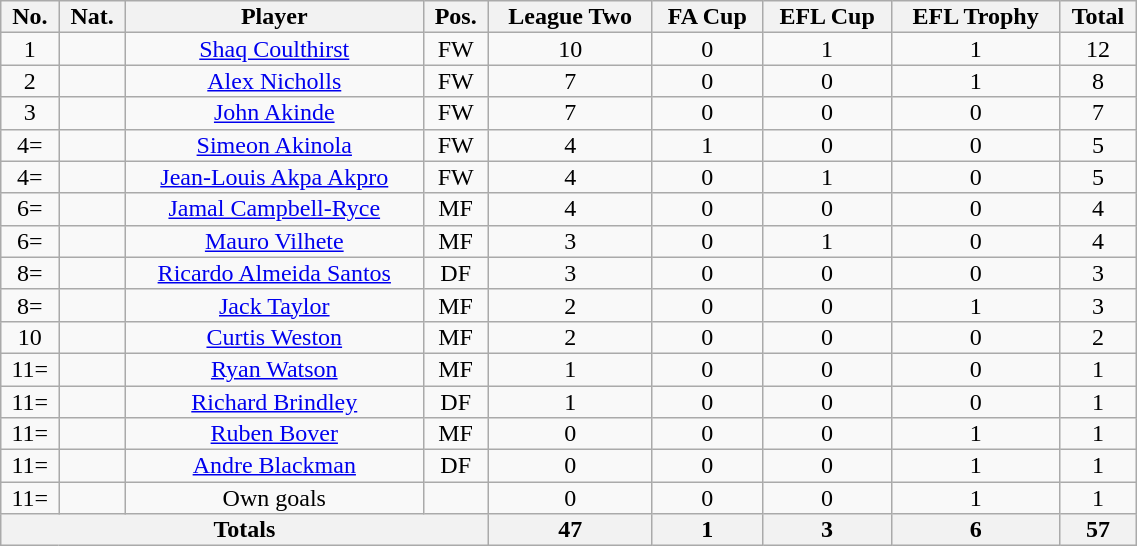<table class="wikitable sortable alternance" style="font-size:100%; text-align:center; line-height:14px; width:60%;">
<tr>
<th>No.</th>
<th>Nat.</th>
<th>Player</th>
<th>Pos.</th>
<th>League Two</th>
<th>FA Cup</th>
<th>EFL Cup</th>
<th>EFL Trophy</th>
<th>Total</th>
</tr>
<tr>
<td>1</td>
<td></td>
<td><a href='#'>Shaq Coulthirst</a></td>
<td>FW</td>
<td>10</td>
<td>0</td>
<td>1</td>
<td>1</td>
<td>12</td>
</tr>
<tr>
<td>2</td>
<td></td>
<td><a href='#'>Alex Nicholls</a></td>
<td>FW</td>
<td>7</td>
<td>0</td>
<td>0</td>
<td>1</td>
<td>8</td>
</tr>
<tr>
<td>3</td>
<td></td>
<td><a href='#'>John Akinde</a></td>
<td>FW</td>
<td>7</td>
<td>0</td>
<td>0</td>
<td>0</td>
<td>7</td>
</tr>
<tr>
<td>4=</td>
<td></td>
<td><a href='#'>Simeon Akinola</a></td>
<td>FW</td>
<td>4</td>
<td>1</td>
<td>0</td>
<td>0</td>
<td>5</td>
</tr>
<tr>
<td>4=</td>
<td></td>
<td><a href='#'>Jean-Louis Akpa Akpro</a></td>
<td>FW</td>
<td>4</td>
<td>0</td>
<td>1</td>
<td>0</td>
<td>5</td>
</tr>
<tr>
<td>6=</td>
<td></td>
<td><a href='#'>Jamal Campbell-Ryce</a></td>
<td>MF</td>
<td>4</td>
<td>0</td>
<td>0</td>
<td>0</td>
<td>4</td>
</tr>
<tr>
<td>6=</td>
<td></td>
<td><a href='#'>Mauro Vilhete</a></td>
<td>MF</td>
<td>3</td>
<td>0</td>
<td>1</td>
<td>0</td>
<td>4</td>
</tr>
<tr>
<td>8=</td>
<td></td>
<td><a href='#'>Ricardo Almeida Santos</a></td>
<td>DF</td>
<td>3</td>
<td>0</td>
<td>0</td>
<td>0</td>
<td>3</td>
</tr>
<tr>
<td>8=</td>
<td></td>
<td><a href='#'>Jack Taylor</a></td>
<td>MF</td>
<td>2</td>
<td>0</td>
<td>0</td>
<td>1</td>
<td>3</td>
</tr>
<tr>
<td>10</td>
<td></td>
<td><a href='#'>Curtis Weston</a></td>
<td>MF</td>
<td>2</td>
<td>0</td>
<td>0</td>
<td>0</td>
<td>2</td>
</tr>
<tr>
<td>11=</td>
<td></td>
<td><a href='#'>Ryan Watson</a></td>
<td>MF</td>
<td>1</td>
<td>0</td>
<td>0</td>
<td>0</td>
<td>1</td>
</tr>
<tr>
<td>11=</td>
<td></td>
<td><a href='#'>Richard Brindley</a></td>
<td>DF</td>
<td>1</td>
<td>0</td>
<td>0</td>
<td>0</td>
<td>1</td>
</tr>
<tr>
<td>11=</td>
<td></td>
<td><a href='#'>Ruben Bover</a></td>
<td>MF</td>
<td>0</td>
<td>0</td>
<td>0</td>
<td>1</td>
<td>1</td>
</tr>
<tr>
<td>11=</td>
<td></td>
<td><a href='#'>Andre Blackman</a></td>
<td>DF</td>
<td>0</td>
<td>0</td>
<td>0</td>
<td>1</td>
<td>1</td>
</tr>
<tr>
<td>11=</td>
<td></td>
<td>Own goals</td>
<td></td>
<td>0</td>
<td>0</td>
<td>0</td>
<td>1</td>
<td>1</td>
</tr>
<tr class="sortbottom">
<th colspan="4">Totals</th>
<th>47</th>
<th>1</th>
<th>3</th>
<th>6</th>
<th>57</th>
</tr>
</table>
